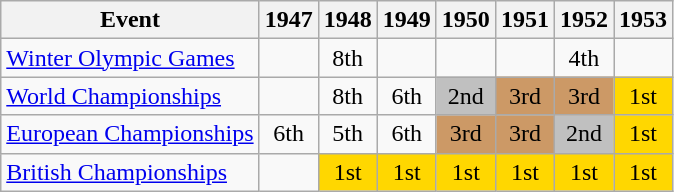<table class="wikitable" style="text-align:center">
<tr>
<th>Event</th>
<th>1947</th>
<th>1948</th>
<th>1949</th>
<th>1950</th>
<th>1951</th>
<th>1952</th>
<th>1953</th>
</tr>
<tr>
<td align=left><a href='#'>Winter Olympic Games</a></td>
<td></td>
<td>8th</td>
<td></td>
<td></td>
<td></td>
<td>4th</td>
<td></td>
</tr>
<tr>
<td align=left><a href='#'>World Championships</a></td>
<td></td>
<td>8th</td>
<td>6th</td>
<td bgcolor=silver>2nd</td>
<td bgcolor=cc9966>3rd</td>
<td bgcolor=cc9966>3rd</td>
<td bgcolor=gold>1st</td>
</tr>
<tr>
<td align=left><a href='#'>European Championships</a></td>
<td>6th</td>
<td>5th</td>
<td>6th</td>
<td bgcolor=cc9966>3rd</td>
<td bgcolor=cc9966>3rd</td>
<td bgcolor=silver>2nd</td>
<td bgcolor=gold>1st</td>
</tr>
<tr>
<td align=left><a href='#'>British Championships</a></td>
<td></td>
<td bgcolor=gold>1st</td>
<td bgcolor=gold>1st</td>
<td bgcolor=gold>1st</td>
<td bgcolor=gold>1st</td>
<td bgcolor=gold>1st</td>
<td bgcolor=gold>1st</td>
</tr>
</table>
